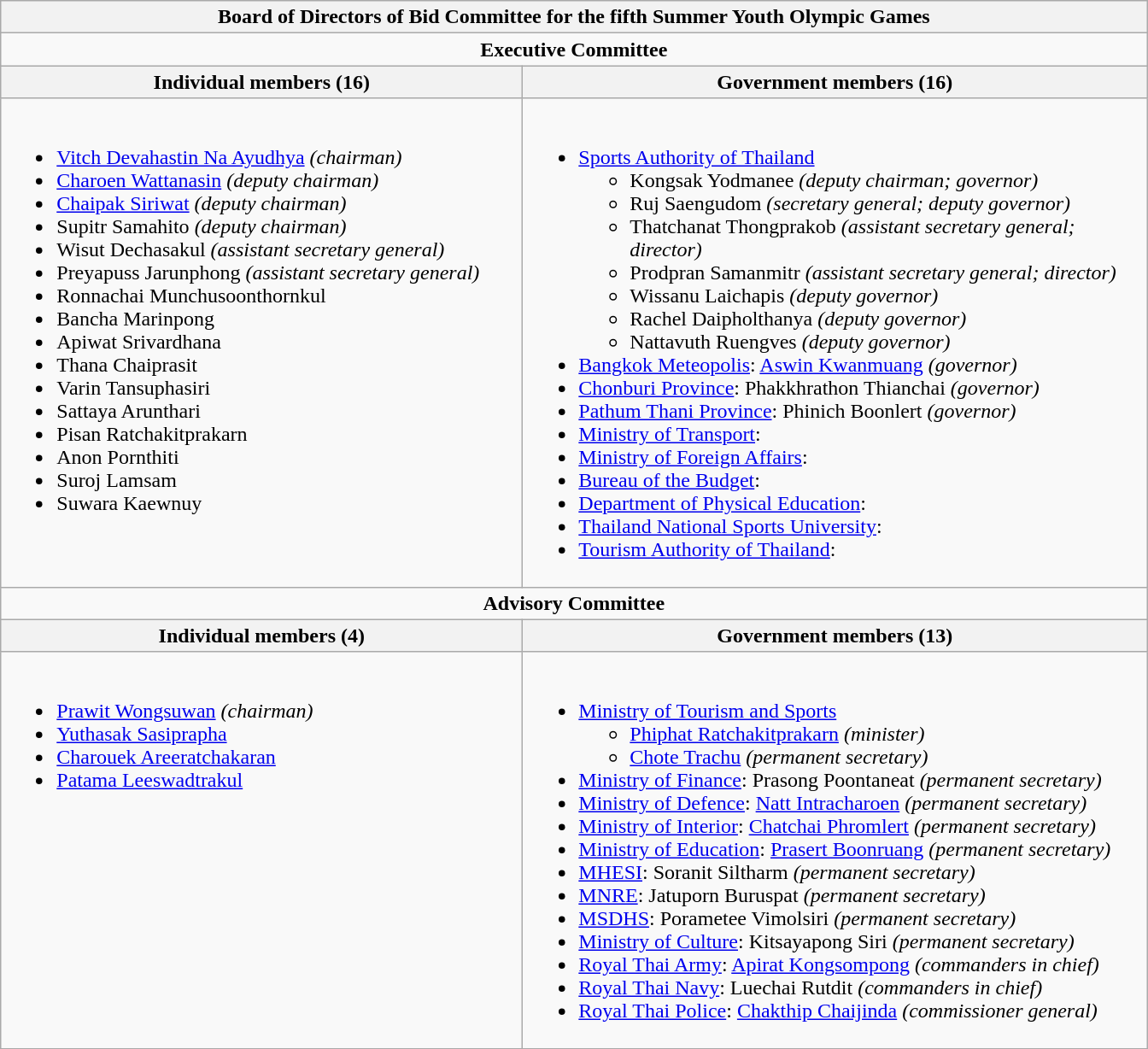<table class="wikitable">
<tr>
<th colspan="2">Board of Directors of Bid Committee for the fifth Summer Youth Olympic Games</th>
</tr>
<tr align=center>
<td colspan="2"><strong>Executive Committee</strong></td>
</tr>
<tr>
<th width="400px">Individual members (16)</th>
<th width="480px">Government members (16)</th>
</tr>
<tr valign=top>
<td width="400px"><br><ul><li><a href='#'>Vitch Devahastin Na Ayudhya</a> <em>(chairman)</em></li><li><a href='#'>Charoen Wattanasin</a> <em>(deputy chairman)</em></li><li><a href='#'>Chaipak Siriwat</a> <em>(deputy chairman)</em></li><li>Supitr Samahito <em>(deputy chairman)</em></li><li>Wisut Dechasakul <em>(assistant secretary general)</em></li><li>Preyapuss Jarunphong <em>(assistant secretary general)</em></li><li>Ronnachai Munchusoonthornkul</li><li>Bancha Marinpong</li><li>Apiwat Srivardhana</li><li>Thana Chaiprasit</li><li>Varin Tansuphasiri</li><li>Sattaya Arunthari</li><li>Pisan Ratchakitprakarn</li><li>Anon Pornthiti</li><li>Suroj Lamsam</li><li>Suwara Kaewnuy</li></ul></td>
<td width="480px"><br><ul><li><a href='#'>Sports Authority of Thailand</a><ul><li>Kongsak Yodmanee <em>(deputy chairman; governor)</em></li><li>Ruj Saengudom <em>(secretary general; deputy governor)</em></li><li>Thatchanat Thongprakob <em>(assistant secretary general; director)</em></li><li>Prodpran Samanmitr <em>(assistant secretary general; director)</em></li><li>Wissanu Laichapis <em>(deputy governor)</em></li><li>Rachel Daipholthanya <em>(deputy governor)</em></li><li>Nattavuth Ruengves <em>(deputy governor)</em></li></ul></li><li><a href='#'>Bangkok Meteopolis</a>: <a href='#'>Aswin Kwanmuang</a> <em>(governor)</em></li><li><a href='#'>Chonburi Province</a>: Phakkhrathon Thianchai <em>(governor)</em></li><li><a href='#'>Pathum Thani Province</a>: Phinich Boonlert <em>(governor)</em></li><li><a href='#'>Ministry of Transport</a>:</li><li><a href='#'>Ministry of Foreign Affairs</a>:</li><li><a href='#'>Bureau of the Budget</a>:</li><li><a href='#'>Department of Physical Education</a>:</li><li><a href='#'>Thailand National Sports University</a>:</li><li><a href='#'>Tourism Authority of Thailand</a>:</li></ul></td>
</tr>
<tr align=center>
<td colspan="2"><strong>Advisory Committee</strong></td>
</tr>
<tr>
<th width="400px">Individual members (4)</th>
<th width="480px">Government members (13)</th>
</tr>
<tr valign=top>
<td width="400px"><br><ul><li><a href='#'>Prawit Wongsuwan</a> <em>(chairman)</em></li><li><a href='#'>Yuthasak Sasiprapha</a></li><li><a href='#'>Charouek Areeratchakaran</a></li><li><a href='#'>Patama Leeswadtrakul</a></li></ul></td>
<td width="480px"><br><ul><li><a href='#'>Ministry of Tourism and Sports</a><ul><li><a href='#'>Phiphat Ratchakitprakarn</a> <em>(minister)</em></li><li><a href='#'>Chote Trachu</a> <em>(permanent secretary)</em></li></ul></li><li><a href='#'>Ministry of Finance</a>: Prasong Poontaneat <em>(permanent secretary)</em></li><li><a href='#'>Ministry of Defence</a>: <a href='#'>Natt Intracharoen</a> <em>(permanent secretary)</em></li><li><a href='#'>Ministry of Interior</a>: <a href='#'>Chatchai Phromlert</a> <em>(permanent secretary)</em></li><li><a href='#'>Ministry of Education</a>: <a href='#'>Prasert Boonruang</a> <em>(permanent secretary)</em></li><li><a href='#'>MHESI</a>: Soranit Siltharm <em>(permanent secretary)</em></li><li><a href='#'>MNRE</a>: Jatuporn Buruspat <em>(permanent secretary)</em></li><li><a href='#'>MSDHS</a>: Porametee Vimolsiri <em>(permanent secretary)</em></li><li><a href='#'>Ministry of Culture</a>: Kitsayapong Siri <em>(permanent secretary)</em></li><li><a href='#'>Royal Thai Army</a>: <a href='#'>Apirat Kongsompong</a> <em>(commanders in chief)</em></li><li><a href='#'>Royal Thai Navy</a>: Luechai Rutdit <em>(commanders in chief)</em></li><li><a href='#'>Royal Thai Police</a>: <a href='#'>Chakthip Chaijinda</a> <em>(commissioner general)</em></li></ul></td>
</tr>
</table>
